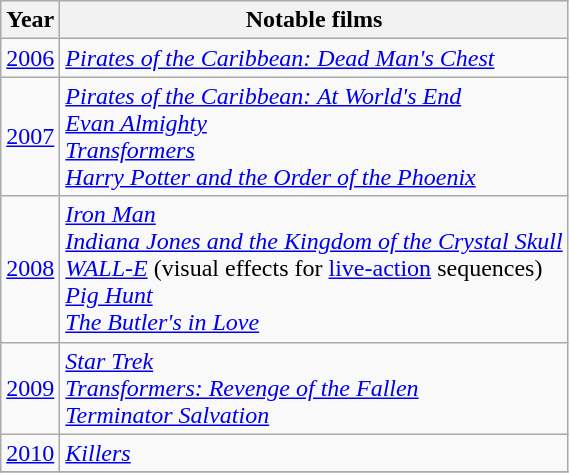<table class="wikitable">
<tr>
<th>Year</th>
<th>Notable films</th>
</tr>
<tr>
<td><a href='#'>2006</a></td>
<td><em><a href='#'>Pirates of the Caribbean: Dead Man's Chest</a></em></td>
</tr>
<tr>
<td><a href='#'>2007</a></td>
<td><em><a href='#'>Pirates of the Caribbean: At World's End</a></em><br><em><a href='#'>Evan Almighty</a></em><br><em><a href='#'>Transformers</a></em><br><em><a href='#'>Harry Potter and the Order of the Phoenix</a></em></td>
</tr>
<tr>
<td><a href='#'>2008</a></td>
<td><em><a href='#'>Iron Man</a></em><br><em><a href='#'>Indiana Jones and the Kingdom of the Crystal Skull</a></em><br><em><a href='#'>WALL-E</a></em> (visual effects for <a href='#'>live-action</a> sequences)<br><em><a href='#'>Pig Hunt</a></em><br><em><a href='#'>The Butler's in Love</a></em></td>
</tr>
<tr>
<td><a href='#'>2009</a></td>
<td><em><a href='#'>Star Trek</a></em><br><em><a href='#'>Transformers: Revenge of the Fallen</a></em><br><em><a href='#'>Terminator Salvation</a></em></td>
</tr>
<tr>
<td><a href='#'>2010</a></td>
<td><em><a href='#'>Killers</a></em></td>
</tr>
<tr>
</tr>
</table>
